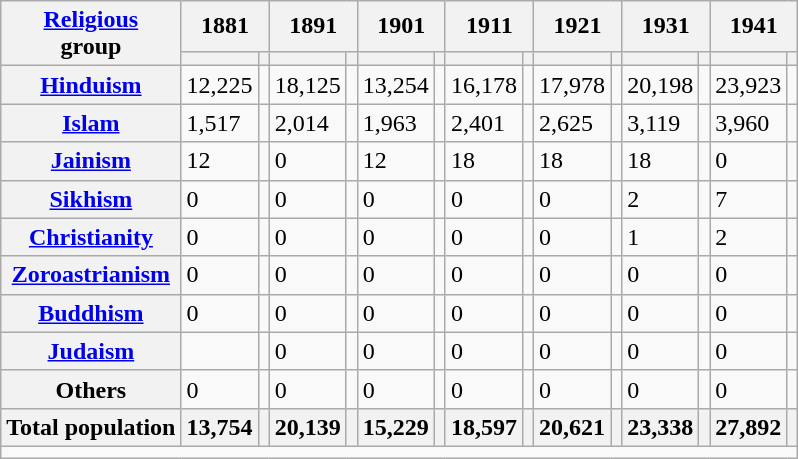<table class="wikitable sortable">
<tr>
<th rowspan="2"><a href='#'>Religious</a><br>group</th>
<th colspan="2">1881</th>
<th colspan="2">1891</th>
<th colspan="2">1901</th>
<th colspan="2">1911</th>
<th colspan="2">1921</th>
<th colspan="2">1931</th>
<th colspan="2">1941</th>
</tr>
<tr>
<th><a href='#'></a></th>
<th></th>
<th></th>
<th></th>
<th></th>
<th></th>
<th></th>
<th></th>
<th></th>
<th></th>
<th></th>
<th></th>
<th></th>
<th></th>
</tr>
<tr>
<th><a href='#'>Hinduism</a> </th>
<td>12,225</td>
<td></td>
<td>18,125</td>
<td></td>
<td>13,254</td>
<td></td>
<td>16,178</td>
<td></td>
<td>17,978</td>
<td></td>
<td>20,198</td>
<td></td>
<td>23,923</td>
<td></td>
</tr>
<tr>
<th><a href='#'>Islam</a> </th>
<td>1,517</td>
<td></td>
<td>2,014</td>
<td></td>
<td>1,963</td>
<td></td>
<td>2,401</td>
<td></td>
<td>2,625</td>
<td></td>
<td>3,119</td>
<td></td>
<td>3,960</td>
<td></td>
</tr>
<tr>
<th><a href='#'>Jainism</a> </th>
<td>12</td>
<td></td>
<td>0</td>
<td></td>
<td>12</td>
<td></td>
<td>18</td>
<td></td>
<td>18</td>
<td></td>
<td>18</td>
<td></td>
<td>0</td>
<td></td>
</tr>
<tr>
<th><a href='#'>Sikhism</a> </th>
<td>0</td>
<td></td>
<td>0</td>
<td></td>
<td>0</td>
<td></td>
<td>0</td>
<td></td>
<td>0</td>
<td></td>
<td>2</td>
<td></td>
<td>7</td>
<td></td>
</tr>
<tr>
<th><a href='#'>Christianity</a> </th>
<td>0</td>
<td></td>
<td>0</td>
<td></td>
<td>0</td>
<td></td>
<td>0</td>
<td></td>
<td>0</td>
<td></td>
<td>1</td>
<td></td>
<td>2</td>
<td></td>
</tr>
<tr>
<th><a href='#'>Zoroastrianism</a> </th>
<td>0</td>
<td></td>
<td>0</td>
<td></td>
<td>0</td>
<td></td>
<td>0</td>
<td></td>
<td>0</td>
<td></td>
<td>0</td>
<td></td>
<td>0</td>
<td></td>
</tr>
<tr>
<th><a href='#'>Buddhism</a> </th>
<td>0</td>
<td></td>
<td>0</td>
<td></td>
<td>0</td>
<td></td>
<td>0</td>
<td></td>
<td>0</td>
<td></td>
<td>0</td>
<td></td>
<td>0</td>
<td></td>
</tr>
<tr>
<th><a href='#'>Judaism</a> </th>
<td></td>
<td></td>
<td>0</td>
<td></td>
<td>0</td>
<td></td>
<td>0</td>
<td></td>
<td>0</td>
<td></td>
<td>0</td>
<td></td>
<td>0</td>
<td></td>
</tr>
<tr>
<th>Others</th>
<td>0</td>
<td></td>
<td>0</td>
<td></td>
<td>0</td>
<td></td>
<td>0</td>
<td></td>
<td>0</td>
<td></td>
<td>0</td>
<td></td>
<td>0</td>
<td></td>
</tr>
<tr>
<th>Total population</th>
<th>13,754</th>
<th></th>
<th>20,139</th>
<th></th>
<th>15,229</th>
<th></th>
<th>18,597</th>
<th></th>
<th>20,621</th>
<th></th>
<th>23,338</th>
<th></th>
<th>27,892</th>
<th></th>
</tr>
<tr class="sortbottom">
<td colspan="15"></td>
</tr>
</table>
